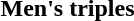<table>
<tr>
<th scope="row">Men's triples</th>
<td></td>
<td></td>
<td></td>
</tr>
</table>
